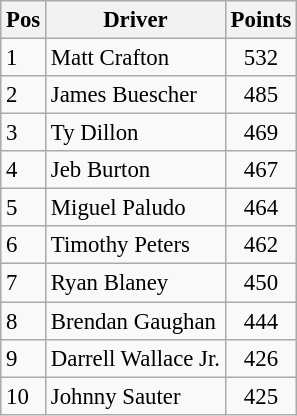<table class="sortable wikitable " style="font-size: 95%;">
<tr>
<th>Pos</th>
<th>Driver</th>
<th>Points</th>
</tr>
<tr>
<td>1</td>
<td>Matt Crafton</td>
<td style="text-align:center;">532</td>
</tr>
<tr>
<td>2</td>
<td>James Buescher</td>
<td style="text-align:center;">485</td>
</tr>
<tr>
<td>3</td>
<td>Ty Dillon</td>
<td style="text-align:center;">469</td>
</tr>
<tr>
<td>4</td>
<td>Jeb Burton</td>
<td style="text-align:center;">467</td>
</tr>
<tr>
<td>5</td>
<td>Miguel Paludo</td>
<td style="text-align:center;">464</td>
</tr>
<tr>
<td>6</td>
<td>Timothy Peters</td>
<td style="text-align:center;">462</td>
</tr>
<tr>
<td>7</td>
<td>Ryan Blaney</td>
<td style="text-align:center;">450</td>
</tr>
<tr>
<td>8</td>
<td>Brendan Gaughan</td>
<td style="text-align:center;">444</td>
</tr>
<tr>
<td>9</td>
<td>Darrell Wallace Jr.</td>
<td style="text-align:center;">426</td>
</tr>
<tr>
<td>10</td>
<td>Johnny Sauter</td>
<td style="text-align:center;">425</td>
</tr>
</table>
